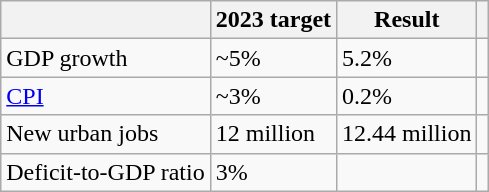<table class="wikitable">
<tr>
<th></th>
<th>2023 target</th>
<th>Result</th>
<th></th>
</tr>
<tr>
<td>GDP growth</td>
<td>~5%</td>
<td>5.2%</td>
<td></td>
</tr>
<tr>
<td><a href='#'>CPI</a></td>
<td>~3%</td>
<td>0.2%</td>
<td></td>
</tr>
<tr>
<td>New urban jobs</td>
<td>12 million</td>
<td>12.44 million</td>
<td></td>
</tr>
<tr>
<td>Deficit-to-GDP ratio</td>
<td>3%</td>
<td></td>
<td></td>
</tr>
</table>
